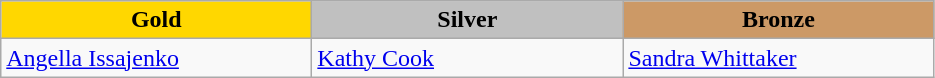<table class="wikitable" style="text-align:left">
<tr align="center">
<td width=200 bgcolor=gold><strong>Gold</strong></td>
<td width=200 bgcolor=silver><strong>Silver</strong></td>
<td width=200 bgcolor=CC9966><strong>Bronze</strong></td>
</tr>
<tr>
<td><a href='#'>Angella Issajenko</a><br><em></em></td>
<td><a href='#'>Kathy Cook</a><br><em></em></td>
<td><a href='#'>Sandra Whittaker</a><br><em></em></td>
</tr>
</table>
